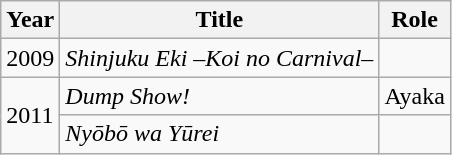<table class="wikitable">
<tr>
<th>Year</th>
<th>Title</th>
<th>Role</th>
</tr>
<tr>
<td>2009</td>
<td><em>Shinjuku Eki –Koi no Carnival–</em></td>
<td></td>
</tr>
<tr>
<td rowspan="2">2011</td>
<td><em>Dump Show!</em></td>
<td>Ayaka</td>
</tr>
<tr>
<td><em>Nyōbō wa Yūrei</em></td>
<td></td>
</tr>
</table>
